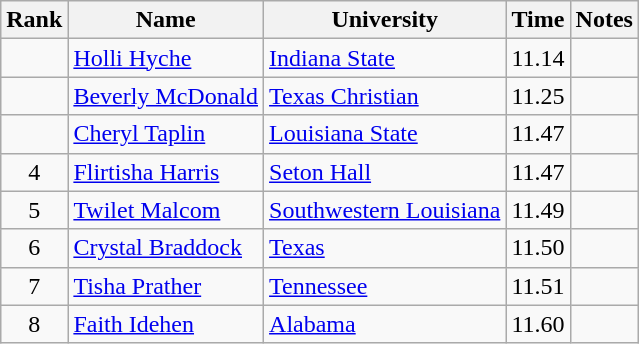<table class="wikitable sortable" style="text-align:center">
<tr>
<th>Rank</th>
<th>Name</th>
<th>University</th>
<th>Time</th>
<th>Notes</th>
</tr>
<tr>
<td></td>
<td align=left><a href='#'>Holli Hyche</a></td>
<td align="left"><a href='#'>Indiana State</a></td>
<td>11.14</td>
<td></td>
</tr>
<tr>
<td></td>
<td align=left><a href='#'>Beverly McDonald</a> </td>
<td align=left><a href='#'>Texas Christian</a></td>
<td>11.25</td>
<td></td>
</tr>
<tr>
<td></td>
<td align=left><a href='#'>Cheryl Taplin</a></td>
<td align=left><a href='#'>Louisiana State</a></td>
<td>11.47</td>
<td></td>
</tr>
<tr>
<td>4</td>
<td align=left><a href='#'>Flirtisha Harris</a></td>
<td align=left><a href='#'>Seton Hall</a></td>
<td>11.47</td>
<td></td>
</tr>
<tr>
<td>5</td>
<td align=left><a href='#'>Twilet Malcom</a> </td>
<td align="left"><a href='#'>Southwestern Louisiana</a></td>
<td>11.49</td>
<td></td>
</tr>
<tr>
<td>6</td>
<td align=left><a href='#'>Crystal Braddock</a></td>
<td align="left"><a href='#'>Texas</a></td>
<td>11.50</td>
<td></td>
</tr>
<tr>
<td>7</td>
<td align=left><a href='#'>Tisha Prather</a></td>
<td align="left"><a href='#'>Tennessee</a></td>
<td>11.51</td>
<td></td>
</tr>
<tr>
<td>8</td>
<td align=left><a href='#'>Faith Idehen</a> </td>
<td align=left><a href='#'>Alabama</a></td>
<td>11.60</td>
<td></td>
</tr>
</table>
